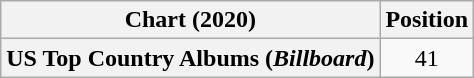<table class="wikitable plainrowheaders" style="text-align:center">
<tr>
<th>Chart (2020)</th>
<th>Position</th>
</tr>
<tr>
<th scope="row">US Top Country Albums (<em>Billboard</em>)</th>
<td>41</td>
</tr>
</table>
